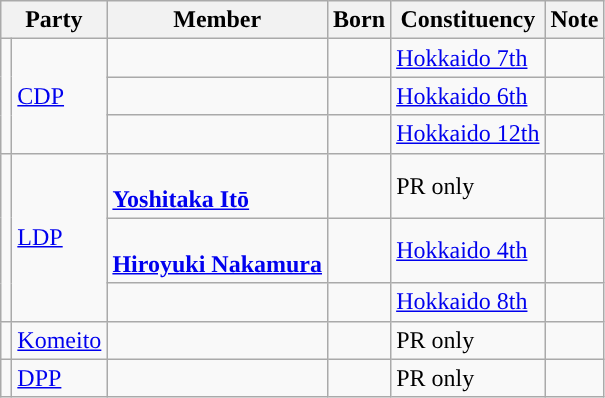<table class="wikitable">
<tr>
<th colspan=2>Party</th>
<th>Member</th>
<th>Born</th>
<th>Constituency</th>
<th>Note</th>
</tr>
<tr>
<td rowspan=3 style="background-color:"></td>
<td rowspan=3><a href='#'>CDP</a></td>
<td><strong></strong></td>
<td></td>
<td><a href='#'>Hokkaido 7th</a></td>
<td></td>
</tr>
<tr>
<td><br><strong></strong></td>
<td></td>
<td><a href='#'>Hokkaido 6th</a></td>
<td></td>
</tr>
<tr>
<td><strong></strong></td>
<td></td>
<td><a href='#'>Hokkaido 12th</a></td>
<td></td>
</tr>
<tr>
<td rowspan=3 style="background-color:"></td>
<td rowspan=3><a href='#'>LDP</a></td>
<td><br><strong><a href='#'>Yoshitaka Itō</a></strong></td>
<td></td>
<td>PR only</td>
<td></td>
</tr>
<tr>
<td><br><strong><a href='#'>Hiroyuki Nakamura</a></strong></td>
<td></td>
<td><a href='#'>Hokkaido 4th</a></td>
<td></td>
</tr>
<tr>
<td><strong></strong></td>
<td></td>
<td><a href='#'>Hokkaido 8th</a></td>
<td></td>
</tr>
<tr>
<td style="background-color:"></td>
<td><a href='#'>Komeito</a></td>
<td><br><strong></strong></td>
<td></td>
<td>PR only</td>
<td></td>
</tr>
<tr>
<td style="background-color:"></td>
<td><a href='#'>DPP</a></td>
<td><br><strong></strong></td>
<td></td>
<td>PR only</td>
<td></td>
</tr>
</table>
